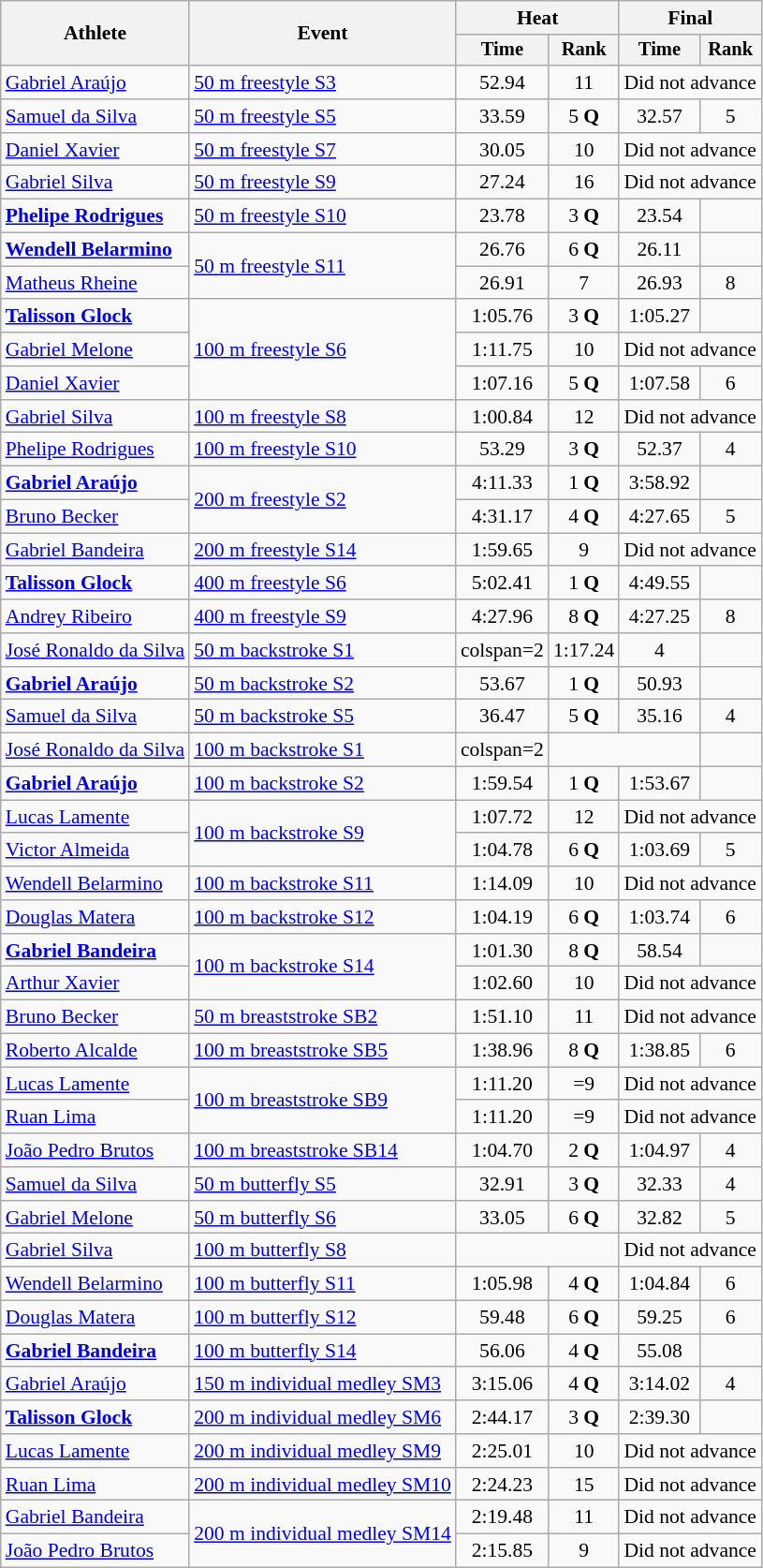<table class=wikitable style=font-size:90%;text-align:center>
<tr>
<th rowspan=2>Athlete</th>
<th rowspan=2>Event</th>
<th colspan=2>Heat</th>
<th colspan=2>Final</th>
</tr>
<tr style=font-size:95%>
<th>Time</th>
<th>Rank</th>
<th>Time</th>
<th>Rank</th>
</tr>
<tr align=center>
<td align=left><a href='#'>Gabriel Araújo</a></td>
<td align=left><a href='#'>50 m freestyle S3</a></td>
<td>52.94</td>
<td>11</td>
<td colspan=2>Did not advance</td>
</tr>
<tr align=center>
<td align=left><a href='#'>Samuel da Silva</a></td>
<td align=left><a href='#'>50 m freestyle S5</a></td>
<td>33.59</td>
<td>5 <strong>Q</strong></td>
<td>32.57</td>
<td>5</td>
</tr>
<tr align=center>
<td align=left><a href='#'>Daniel Xavier</a></td>
<td align=left><a href='#'>50 m freestyle S7</a></td>
<td>30.05</td>
<td>10</td>
<td colspan=2>Did not advance</td>
</tr>
<tr align=center>
<td align=left><a href='#'>Gabriel Silva</a></td>
<td align=left><a href='#'>50 m freestyle S9</a></td>
<td>27.24</td>
<td>16</td>
<td colspan=2>Did not advance</td>
</tr>
<tr align=center>
<td align=left><strong><a href='#'>Phelipe Rodrigues</a></strong></td>
<td align=left><a href='#'>50 m freestyle S10</a></td>
<td>23.78</td>
<td>3 <strong>Q</strong></td>
<td>23.54</td>
<td></td>
</tr>
<tr align=center>
<td align=left><strong><a href='#'>Wendell Belarmino</a></strong></td>
<td align=left rowspan=2><a href='#'>50 m freestyle S11</a></td>
<td>26.76</td>
<td>6 <strong>Q</strong></td>
<td>26.11</td>
<td></td>
</tr>
<tr align=center>
<td align=left><a href='#'>Matheus Rheine</a></td>
<td>26.91</td>
<td>7</td>
<td>26.93</td>
<td>8</td>
</tr>
<tr align=center>
<td align=left><strong><a href='#'>Talisson Glock</a></strong></td>
<td align=left rowspan=3><a href='#'>100 m freestyle S6</a></td>
<td>1:05.76</td>
<td>3 <strong>Q</strong></td>
<td>1:05.27</td>
<td></td>
</tr>
<tr align=center>
<td align=left><a href='#'>Gabriel Melone</a></td>
<td>1:11.75</td>
<td>10</td>
<td colspan=2>Did not advance</td>
</tr>
<tr align=center>
<td align=left><a href='#'>Daniel Xavier</a></td>
<td>1:07.16</td>
<td>5 <strong>Q</strong></td>
<td>1:07.58</td>
<td>6</td>
</tr>
<tr align=center>
<td align=left><a href='#'>Gabriel Silva</a></td>
<td align=left><a href='#'>100 m freestyle S8</a></td>
<td>1:00.84</td>
<td>12</td>
<td colspan=2>Did not advance</td>
</tr>
<tr align=center>
<td align=left><a href='#'>Phelipe Rodrigues</a></td>
<td align=left><a href='#'>100 m freestyle S10</a></td>
<td>53.29</td>
<td>3 <strong>Q</strong></td>
<td>52.37</td>
<td>4</td>
</tr>
<tr align=center>
<td align=left><strong><a href='#'>Gabriel Araújo</a></strong></td>
<td align=left rowspan=2><a href='#'>200 m freestyle S2</a></td>
<td>4:11.33</td>
<td>1 <strong>Q</strong></td>
<td>3:58.92</td>
<td></td>
</tr>
<tr align=center>
<td align=left><a href='#'>Bruno Becker</a></td>
<td>4:31.17</td>
<td>4 <strong>Q</strong></td>
<td>4:27.65</td>
<td>5</td>
</tr>
<tr align=center>
<td align=left><a href='#'>Gabriel Bandeira</a></td>
<td align=left><a href='#'>200 m freestyle S14</a></td>
<td>1:59.65</td>
<td>9</td>
<td colspan=2>Did not advance</td>
</tr>
<tr align=center>
<td align=left><strong><a href='#'>Talisson Glock</a></strong></td>
<td align=left><a href='#'>400 m freestyle S6</a></td>
<td>5:02.41</td>
<td>1 <strong>Q</strong></td>
<td>4:49.55</td>
<td></td>
</tr>
<tr align=center>
<td align=left><a href='#'>Andrey Ribeiro</a></td>
<td align=left><a href='#'>400 m freestyle S9</a></td>
<td>4:27.96</td>
<td>8 <strong>Q</strong></td>
<td>4:27.25</td>
<td>8</td>
</tr>
<tr align=center>
<td align=left><a href='#'>José Ronaldo da Silva</a></td>
<td align=left><a href='#'>50 m backstroke S1</a></td>
<td>colspan=2 </td>
<td>1:17.24</td>
<td>4</td>
</tr>
<tr align=center>
<td align=left><strong><a href='#'>Gabriel Araújo</a></strong></td>
<td align=left><a href='#'>50 m backstroke S2</a></td>
<td>53.67</td>
<td>1 <strong>Q</strong></td>
<td>50.93</td>
<td></td>
</tr>
<tr align=center>
<td align=left><a href='#'>Samuel da Silva</a></td>
<td align=left><a href='#'>50 m backstroke S5</a></td>
<td>36.47</td>
<td>5 <strong>Q</strong></td>
<td>35.16</td>
<td>4</td>
</tr>
<tr align=center>
<td align=left><a href='#'>José Ronaldo da Silva</a></td>
<td align=left><a href='#'>100 m backstroke S1</a></td>
<td>colspan=2 </td>
<td colspan=2></td>
</tr>
<tr align=center>
<td align=left><strong><a href='#'>Gabriel Araújo</a></strong></td>
<td align=left><a href='#'>100 m backstroke S2</a></td>
<td>1:59.54</td>
<td>1 <strong>Q</strong></td>
<td>1:53.67</td>
<td></td>
</tr>
<tr align=center>
<td align=left><a href='#'>Lucas Lamente</a></td>
<td align=left rowspan=2><a href='#'>100 m backstroke S9</a></td>
<td>1:07.72</td>
<td>12</td>
<td colspan=2>Did not advance</td>
</tr>
<tr align=center>
<td align=left><a href='#'>Victor Almeida</a></td>
<td>1:04.78</td>
<td>6 <strong>Q</strong></td>
<td>1:03.69</td>
<td>5</td>
</tr>
<tr align=center>
<td align=left><a href='#'>Wendell Belarmino</a></td>
<td align=left><a href='#'>100 m backstroke S11</a></td>
<td>1:14.09</td>
<td>10</td>
<td colspan=2>Did not advance</td>
</tr>
<tr align=center>
<td align=left><a href='#'>Douglas Matera</a></td>
<td align=left><a href='#'>100 m backstroke S12</a></td>
<td>1:04.19</td>
<td>6 <strong>Q</strong></td>
<td>1:03.74</td>
<td>6</td>
</tr>
<tr align=center>
<td align=left><strong><a href='#'>Gabriel Bandeira</a></strong></td>
<td align=left rowspan=2><a href='#'>100 m backstroke S14</a></td>
<td>1:01.30</td>
<td>8 <strong>Q</strong></td>
<td>58.54</td>
<td></td>
</tr>
<tr align=center>
<td align=left><a href='#'>Arthur Xavier</a></td>
<td>1:02.60</td>
<td>10</td>
<td colspan=2>Did not advance</td>
</tr>
<tr align=center>
<td align=left><a href='#'>Bruno Becker</a></td>
<td align=left><a href='#'>50 m breaststroke SB2</a></td>
<td>1:51.10</td>
<td>11</td>
<td colspan=2>Did not advance</td>
</tr>
<tr align=center>
<td align=left><a href='#'>Roberto Alcalde</a></td>
<td align=left><a href='#'>100 m breaststroke SB5</a></td>
<td>1:38.96</td>
<td>8 <strong>Q</strong></td>
<td>1:38.85</td>
<td>6</td>
</tr>
<tr align=center>
<td align=left><a href='#'>Lucas Lamente</a></td>
<td align=left rowspan=2><a href='#'>100 m breaststroke SB9</a></td>
<td>1:11.20</td>
<td>=9</td>
<td colspan=2>Did not advance</td>
</tr>
<tr align=center>
<td align=left><a href='#'>Ruan Lima</a></td>
<td>1:11.20</td>
<td>=9</td>
<td colspan=2>Did not advance</td>
</tr>
<tr align=center>
<td align=left><a href='#'>João Pedro Brutos</a></td>
<td align=left><a href='#'>100 m breaststroke SB14</a></td>
<td>1:04.70</td>
<td>2 <strong>Q</strong></td>
<td>1:04.97</td>
<td>4</td>
</tr>
<tr align=center>
<td align=left><a href='#'>Samuel da Silva</a></td>
<td align=left><a href='#'>50 m butterfly S5</a></td>
<td>32.91</td>
<td>3 <strong>Q</strong></td>
<td>32.33</td>
<td>4</td>
</tr>
<tr align=center>
<td align=left><a href='#'>Gabriel Melone</a></td>
<td align=left><a href='#'>50 m butterfly S6</a></td>
<td>33.05</td>
<td>6 <strong>Q</strong></td>
<td>32.82</td>
<td>5</td>
</tr>
<tr align=center>
<td align=left><a href='#'>Gabriel Silva</a></td>
<td align=left><a href='#'>100 m butterfly S8</a></td>
<td colspan=2></td>
<td colspan=2>Did not advance</td>
</tr>
<tr align=center>
<td align=left><a href='#'>Wendell Belarmino</a></td>
<td align=left><a href='#'>100 m butterfly S11</a></td>
<td>1:05.98</td>
<td>4 <strong>Q</strong></td>
<td>1:04.84</td>
<td>6</td>
</tr>
<tr align=center>
<td align=left><a href='#'>Douglas Matera</a></td>
<td align=left><a href='#'>100 m butterfly S12</a></td>
<td>59.48</td>
<td>6 <strong>Q</strong></td>
<td>59.25</td>
<td>6</td>
</tr>
<tr align=center>
<td align=left><strong><a href='#'>Gabriel Bandeira</a></strong></td>
<td align=left><a href='#'>100 m butterfly S14</a></td>
<td>56.06</td>
<td>4 <strong>Q</strong></td>
<td>55.08</td>
<td></td>
</tr>
<tr align=center>
<td align=left><a href='#'>Gabriel Araújo</a></td>
<td align=left><a href='#'>150 m individual medley SM3</a></td>
<td>3:15.06</td>
<td>4 <strong>Q</strong></td>
<td>3:14.02</td>
<td>4</td>
</tr>
<tr align=center>
<td align=left><strong><a href='#'>Talisson Glock</a></strong></td>
<td align=left><a href='#'>200 m individual medley SM6</a></td>
<td>2:44.17</td>
<td>3 <strong>Q</strong></td>
<td>2:39.30</td>
<td></td>
</tr>
<tr align=center>
<td align=left><a href='#'>Lucas Lamente</a></td>
<td align=left><a href='#'>200 m individual medley SM9</a></td>
<td>2:25.01</td>
<td>10</td>
<td colspan=2>Did not advance</td>
</tr>
<tr align=center>
<td align=left><a href='#'>Ruan Lima</a></td>
<td align=left><a href='#'>200 m individual medley SM10</a></td>
<td>2:24.23</td>
<td>15</td>
<td colspan=2>Did not advance</td>
</tr>
<tr align=center>
<td align=left><a href='#'>Gabriel Bandeira</a></td>
<td align=left rowspan=2><a href='#'>200 m individual medley SM14</a></td>
<td>2:19.48</td>
<td>11</td>
<td colspan=2>Did not advance</td>
</tr>
<tr align=center>
<td align=left><a href='#'>João Pedro Brutos</a></td>
<td>2:15.85</td>
<td>9</td>
<td colspan=2>Did not advance</td>
</tr>
</table>
